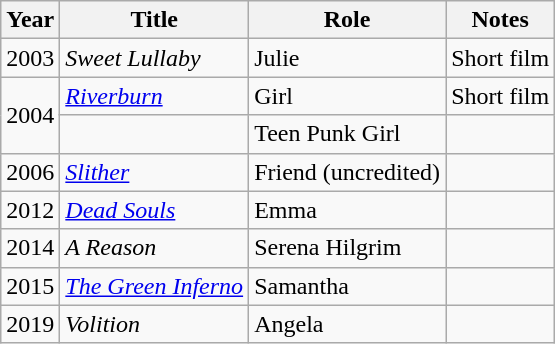<table class="wikitable sortable">
<tr>
<th>Year</th>
<th>Title</th>
<th>Role</th>
<th class="unsortable">Notes</th>
</tr>
<tr>
<td>2003</td>
<td><em>Sweet Lullaby</em></td>
<td>Julie</td>
<td>Short film</td>
</tr>
<tr>
<td rowspan="2">2004</td>
<td><em><a href='#'>Riverburn</a></em></td>
<td>Girl</td>
<td>Short film</td>
</tr>
<tr>
<td><em></em></td>
<td>Teen Punk Girl</td>
<td></td>
</tr>
<tr>
<td>2006</td>
<td><em><a href='#'>Slither</a></em></td>
<td>Friend (uncredited)</td>
<td></td>
</tr>
<tr>
<td>2012</td>
<td><em><a href='#'>Dead Souls</a></em></td>
<td>Emma</td>
<td></td>
</tr>
<tr>
<td>2014</td>
<td data-sort-value="Reason, A"><em>A Reason</em></td>
<td>Serena Hilgrim</td>
<td></td>
</tr>
<tr>
<td>2015</td>
<td data-sort-value="Green Inferno, The"><em><a href='#'>The Green Inferno</a></em></td>
<td>Samantha</td>
<td></td>
</tr>
<tr>
<td>2019</td>
<td><em>Volition</em></td>
<td>Angela</td>
<td></td>
</tr>
</table>
